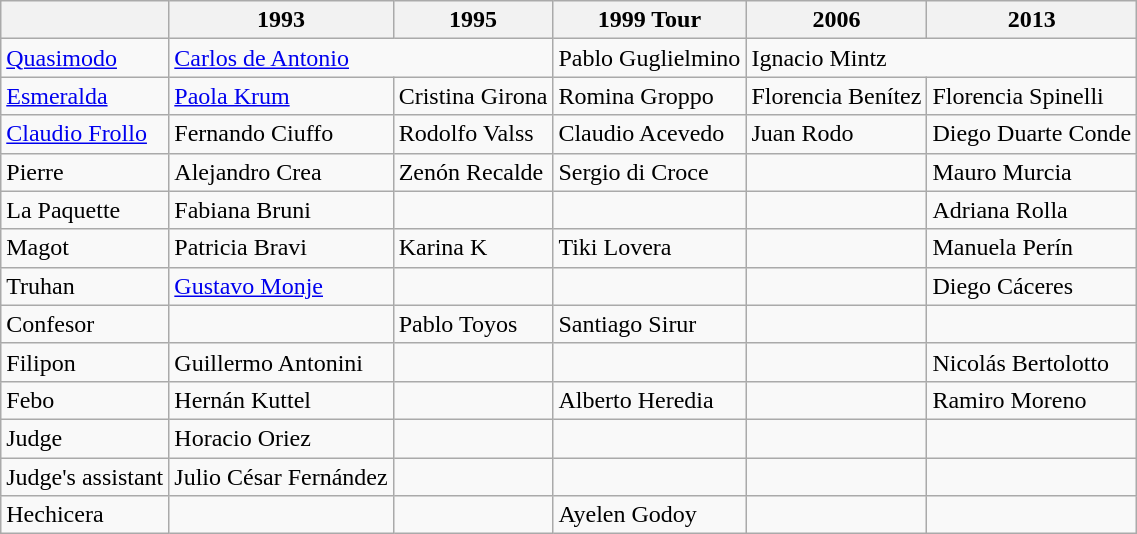<table class="wikitable">
<tr>
<th></th>
<th>1993</th>
<th>1995</th>
<th>1999 Tour</th>
<th>2006</th>
<th>2013</th>
</tr>
<tr>
<td><a href='#'>Quasimodo</a></td>
<td colspan="2"><a href='#'>Carlos de Antonio</a></td>
<td>Pablo Guglielmino</td>
<td colspan="2">Ignacio Mintz</td>
</tr>
<tr>
<td><a href='#'>Esmeralda</a></td>
<td><a href='#'>Paola Krum</a></td>
<td>Cristina Girona</td>
<td>Romina Groppo</td>
<td>Florencia Benítez</td>
<td>Florencia Spinelli</td>
</tr>
<tr>
<td><a href='#'>Claudio Frollo</a></td>
<td>Fernando Ciuffo</td>
<td>Rodolfo Valss</td>
<td>Claudio Acevedo</td>
<td>Juan Rodo</td>
<td>Diego Duarte Conde</td>
</tr>
<tr>
<td>Pierre</td>
<td>Alejandro Crea</td>
<td>Zenón Recalde</td>
<td>Sergio di Croce</td>
<td></td>
<td>Mauro Murcia</td>
</tr>
<tr>
<td>La Paquette</td>
<td>Fabiana Bruni</td>
<td></td>
<td></td>
<td></td>
<td>Adriana Rolla</td>
</tr>
<tr>
<td>Magot</td>
<td>Patricia Bravi</td>
<td>Karina K</td>
<td>Tiki Lovera</td>
<td></td>
<td>Manuela Perín</td>
</tr>
<tr>
<td>Truhan</td>
<td><a href='#'>Gustavo Monje</a></td>
<td></td>
<td></td>
<td></td>
<td>Diego Cáceres</td>
</tr>
<tr>
<td>Confesor</td>
<td></td>
<td>Pablo Toyos</td>
<td>Santiago Sirur</td>
<td></td>
<td></td>
</tr>
<tr>
<td>Filipon</td>
<td>Guillermo Antonini</td>
<td></td>
<td></td>
<td></td>
<td>Nicolás Bertolotto</td>
</tr>
<tr>
<td>Febo</td>
<td>Hernán Kuttel</td>
<td></td>
<td>Alberto Heredia</td>
<td></td>
<td>Ramiro Moreno</td>
</tr>
<tr>
<td>Judge</td>
<td>Horacio Oriez</td>
<td></td>
<td></td>
<td></td>
<td></td>
</tr>
<tr>
<td>Judge's assistant</td>
<td>Julio César Fernández</td>
<td></td>
<td></td>
<td></td>
<td></td>
</tr>
<tr>
<td>Hechicera</td>
<td></td>
<td></td>
<td>Ayelen Godoy</td>
<td></td>
<td></td>
</tr>
</table>
